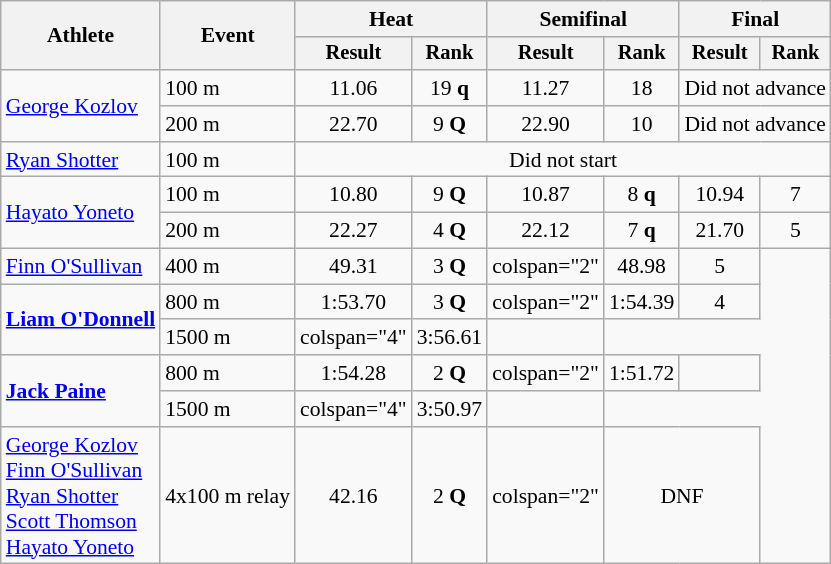<table class="wikitable" style="font-size:90%">
<tr>
<th rowspan="2">Athlete</th>
<th rowspan="2">Event</th>
<th colspan="2">Heat</th>
<th colspan="2">Semifinal</th>
<th colspan="2">Final</th>
</tr>
<tr style="font-size:95%">
<th>Result</th>
<th>Rank</th>
<th>Result</th>
<th>Rank</th>
<th>Result</th>
<th>Rank</th>
</tr>
<tr align=center>
<td align=left rowspan=2><a href='#'>George Kozlov</a></td>
<td align=left>100 m</td>
<td>11.06</td>
<td>19 <strong>q</strong></td>
<td>11.27</td>
<td>18</td>
<td colspan="2">Did not advance</td>
</tr>
<tr align=center>
<td align=left>200 m</td>
<td>22.70</td>
<td>9 <strong>Q</strong></td>
<td>22.90</td>
<td>10</td>
<td colspan="2">Did not advance</td>
</tr>
<tr align=center>
<td align=left><a href='#'>Ryan Shotter</a></td>
<td align=left>100 m</td>
<td colspan="6">Did not start</td>
</tr>
<tr align=center>
<td align=left rowspan=2><a href='#'>Hayato Yoneto</a></td>
<td align=left>100 m</td>
<td>10.80</td>
<td>9 <strong>Q</strong></td>
<td>10.87</td>
<td>8 <strong>q</strong></td>
<td>10.94</td>
<td>7</td>
</tr>
<tr align=center>
<td align=left>200 m</td>
<td>22.27</td>
<td>4 <strong>Q</strong></td>
<td>22.12</td>
<td>7 <strong>q</strong></td>
<td>21.70</td>
<td>5</td>
</tr>
<tr style=text-align:center>
<td style=text-align:left><a href='#'>Finn O'Sullivan</a></td>
<td style=text-align:left>400 m</td>
<td>49.31</td>
<td>3 <strong>Q</strong></td>
<td>colspan="2" </td>
<td>48.98</td>
<td>5</td>
</tr>
<tr style=text-align:center>
<td style=text-align:left rowspan=2><strong><a href='#'>Liam O'Donnell</a></strong></td>
<td style=text-align:left>800 m</td>
<td>1:53.70</td>
<td>3 <strong>Q</strong></td>
<td>colspan="2" </td>
<td>1:54.39</td>
<td>4</td>
</tr>
<tr align=center>
<td align=left>1500 m</td>
<td>colspan="4" </td>
<td>3:56.61</td>
<td></td>
</tr>
<tr style=text-align:center>
<td style=text-align:left rowspan=2><strong><a href='#'>Jack Paine</a></strong></td>
<td style=text-align:left>800 m</td>
<td>1:54.28</td>
<td>2 <strong>Q</strong></td>
<td>colspan="2" </td>
<td>1:51.72</td>
<td></td>
</tr>
<tr align=center>
<td align=left>1500 m</td>
<td>colspan="4" </td>
<td>3:50.97</td>
<td></td>
</tr>
<tr style=text-align:center>
<td style=text-align:left><a href='#'>George Kozlov</a><br><a href='#'>Finn O'Sullivan</a><br><a href='#'>Ryan Shotter</a><br><a href='#'>Scott Thomson</a><br><a href='#'>Hayato Yoneto</a></td>
<td style=text-align:left>4x100 m relay</td>
<td>42.16</td>
<td>2 <strong>Q</strong></td>
<td>colspan="2" </td>
<td colspan="2">DNF</td>
</tr>
</table>
